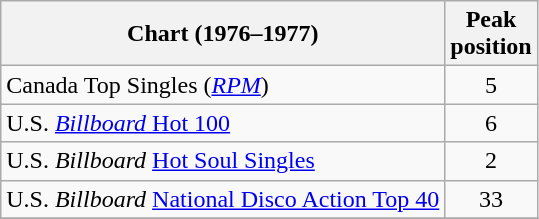<table class="wikitable sortable">
<tr>
<th>Chart (1976–1977)</th>
<th>Peak<br>position</th>
</tr>
<tr>
<td>Canada Top Singles (<em><a href='#'>RPM</a></em>)</td>
<td align="center">5</td>
</tr>
<tr>
<td>U.S. <a href='#'><em>Billboard</em> Hot 100</a></td>
<td align="center">6</td>
</tr>
<tr>
<td>U.S. <em>Billboard</em> <a href='#'>Hot Soul Singles</a></td>
<td align="center">2</td>
</tr>
<tr>
<td>U.S. <em>Billboard</em> <a href='#'>National Disco Action Top 40</a></td>
<td align="center">33</td>
</tr>
<tr>
</tr>
</table>
